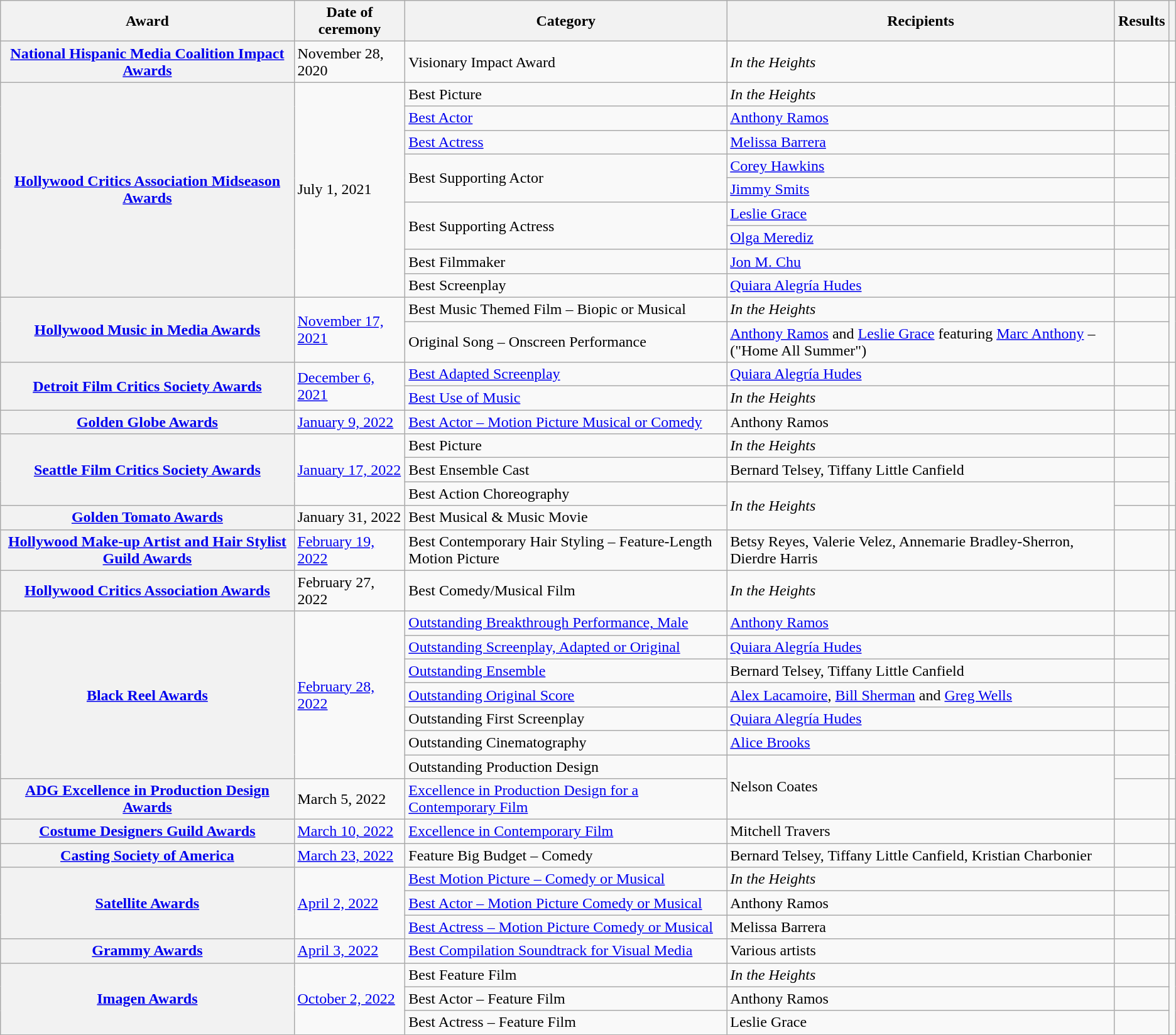<table class="wikitable plainrowheaders">
<tr>
<th>Award</th>
<th>Date of ceremony</th>
<th>Category</th>
<th>Recipients</th>
<th>Results</th>
<th></th>
</tr>
<tr>
<th scope="row"><a href='#'>National Hispanic Media Coalition Impact Awards</a></th>
<td>November 28, 2020</td>
<td>Visionary Impact Award</td>
<td><em>In the Heights</em></td>
<td></td>
<td align="center"></td>
</tr>
<tr>
<th scope="row" rowspan="9"><a href='#'>Hollywood Critics Association Midseason Awards</a></th>
<td rowspan="9">July 1, 2021</td>
<td>Best Picture</td>
<td><em>In the Heights</em></td>
<td></td>
<td rowspan="9" align="center"></td>
</tr>
<tr>
<td><a href='#'>Best Actor</a></td>
<td><a href='#'>Anthony Ramos</a></td>
<td></td>
</tr>
<tr>
<td><a href='#'>Best Actress</a></td>
<td><a href='#'>Melissa Barrera</a></td>
<td></td>
</tr>
<tr>
<td rowspan="2">Best Supporting Actor</td>
<td><a href='#'>Corey Hawkins</a></td>
<td></td>
</tr>
<tr>
<td><a href='#'>Jimmy Smits</a></td>
<td></td>
</tr>
<tr>
<td rowspan="2">Best Supporting Actress</td>
<td><a href='#'>Leslie Grace</a></td>
<td></td>
</tr>
<tr>
<td><a href='#'>Olga Merediz</a></td>
<td></td>
</tr>
<tr>
<td>Best Filmmaker</td>
<td><a href='#'>Jon M. Chu</a></td>
<td></td>
</tr>
<tr>
<td>Best Screenplay</td>
<td><a href='#'>Quiara Alegría Hudes</a></td>
<td></td>
</tr>
<tr>
<th scope="row" rowspan="2"><a href='#'>Hollywood Music in Media Awards</a></th>
<td rowspan="2"><a href='#'>November 17, 2021</a></td>
<td>Best Music Themed Film – Biopic or Musical</td>
<td><em>In the Heights</em></td>
<td></td>
<td rowspan="2"  align="center"></td>
</tr>
<tr>
<td>Original Song – Onscreen Performance</td>
<td><a href='#'>Anthony Ramos</a> and <a href='#'>Leslie Grace</a> featuring <a href='#'>Marc Anthony</a> – ("Home All Summer")</td>
<td></td>
</tr>
<tr>
<th rowspan="2" scope="row"><a href='#'>Detroit Film Critics Society Awards</a></th>
<td rowspan="2"><a href='#'>December 6, 2021</a></td>
<td><a href='#'>Best Adapted Screenplay</a></td>
<td><a href='#'>Quiara Alegría Hudes</a></td>
<td></td>
<td rowspan="2" align="center"></td>
</tr>
<tr>
<td><a href='#'>Best Use of Music</a></td>
<td><em>In the Heights</em></td>
<td></td>
</tr>
<tr>
<th scope="row"><a href='#'>Golden Globe Awards</a></th>
<td><a href='#'>January 9, 2022</a></td>
<td><a href='#'>Best Actor – Motion Picture Musical or Comedy</a></td>
<td>Anthony Ramos</td>
<td></td>
<td align="center"></td>
</tr>
<tr>
<th rowspan="3" scope="row"><a href='#'>Seattle Film Critics Society Awards</a></th>
<td rowspan="3"><a href='#'>January 17, 2022</a></td>
<td>Best Picture</td>
<td><em>In the Heights</em></td>
<td></td>
<td rowspan="3" align="center"></td>
</tr>
<tr>
<td>Best Ensemble Cast</td>
<td>Bernard Telsey, Tiffany Little Canfield</td>
<td></td>
</tr>
<tr>
<td>Best Action Choreography</td>
<td rowspan="2"><em>In the Heights</em></td>
<td></td>
</tr>
<tr>
<th scope="row"><a href='#'>Golden Tomato Awards</a></th>
<td>January 31, 2022</td>
<td>Best Musical & Music Movie</td>
<td></td>
<td align="center"></td>
</tr>
<tr>
<th scope="row"><a href='#'>Hollywood Make-up Artist and Hair Stylist Guild Awards</a></th>
<td><a href='#'>February 19, 2022</a></td>
<td>Best Contemporary Hair Styling – Feature-Length Motion Picture</td>
<td>Betsy Reyes, Valerie Velez, Annemarie Bradley-Sherron, Dierdre Harris</td>
<td></td>
<td align="center"></td>
</tr>
<tr>
<th scope="row"><a href='#'>Hollywood Critics Association Awards</a></th>
<td>February 27, 2022</td>
<td>Best Comedy/Musical Film</td>
<td><em>In the Heights</em></td>
<td></td>
<td align="center"></td>
</tr>
<tr>
<th scope="row" rowspan="7"><a href='#'>Black Reel Awards</a></th>
<td rowspan="7"><a href='#'>February 28, 2022</a></td>
<td><a href='#'>Outstanding Breakthrough Performance, Male</a></td>
<td><a href='#'>Anthony Ramos</a></td>
<td></td>
<td rowspan="7" align="center"><br></td>
</tr>
<tr>
<td><a href='#'>Outstanding Screenplay, Adapted or Original</a></td>
<td><a href='#'>Quiara Alegría Hudes</a></td>
<td></td>
</tr>
<tr>
<td><a href='#'>Outstanding Ensemble</a></td>
<td>Bernard Telsey, Tiffany Little Canfield</td>
<td></td>
</tr>
<tr>
<td><a href='#'>Outstanding Original Score</a></td>
<td><a href='#'>Alex Lacamoire</a>, <a href='#'>Bill Sherman</a> and <a href='#'>Greg Wells</a></td>
<td></td>
</tr>
<tr>
<td>Outstanding First Screenplay</td>
<td><a href='#'>Quiara Alegría Hudes</a></td>
<td></td>
</tr>
<tr>
<td>Outstanding Cinematography</td>
<td><a href='#'>Alice Brooks</a></td>
<td></td>
</tr>
<tr>
<td>Outstanding Production Design</td>
<td rowspan="2">Nelson Coates</td>
<td></td>
</tr>
<tr>
<th scope="row"><a href='#'>ADG Excellence in Production Design Awards</a></th>
<td>March 5, 2022</td>
<td><a href='#'>Excellence in Production Design for a Contemporary Film</a></td>
<td></td>
<td align="center"></td>
</tr>
<tr>
<th scope="row"><a href='#'>Costume Designers Guild Awards</a></th>
<td><a href='#'>March 10, 2022</a></td>
<td><a href='#'>Excellence in Contemporary Film</a></td>
<td>Mitchell Travers</td>
<td></td>
<td align="center"></td>
</tr>
<tr>
<th scope="row"><a href='#'>Casting Society of America</a></th>
<td><a href='#'>March 23, 2022</a></td>
<td>Feature Big Budget – Comedy</td>
<td>Bernard Telsey, Tiffany Little Canfield, Kristian Charbonier</td>
<td></td>
<td align="center"></td>
</tr>
<tr>
<th rowspan="3" scope="row"><a href='#'>Satellite Awards</a></th>
<td rowspan="3"><a href='#'>April 2, 2022</a></td>
<td><a href='#'>Best Motion Picture – Comedy or Musical</a></td>
<td><em>In the Heights</em></td>
<td></td>
<td rowspan="3" align="center"></td>
</tr>
<tr>
<td><a href='#'>Best Actor – Motion Picture Comedy or Musical</a></td>
<td>Anthony Ramos</td>
<td></td>
</tr>
<tr>
<td><a href='#'>Best Actress – Motion Picture Comedy or Musical</a></td>
<td>Melissa Barrera</td>
<td></td>
</tr>
<tr>
<th scope="row"><a href='#'>Grammy Awards</a></th>
<td><a href='#'>April 3, 2022</a></td>
<td><a href='#'>Best Compilation Soundtrack for Visual Media</a></td>
<td>Various artists</td>
<td></td>
<td align="center"></td>
</tr>
<tr>
<th rowspan="3" scope="row"><a href='#'>Imagen Awards</a></th>
<td rowspan="3"><a href='#'>October 2, 2022</a></td>
<td>Best Feature Film</td>
<td><em>In the Heights</em></td>
<td></td>
<td rowspan="3" align="center"></td>
</tr>
<tr>
<td>Best Actor – Feature Film</td>
<td>Anthony Ramos</td>
<td></td>
</tr>
<tr>
<td>Best Actress – Feature Film</td>
<td>Leslie Grace</td>
<td></td>
</tr>
</table>
